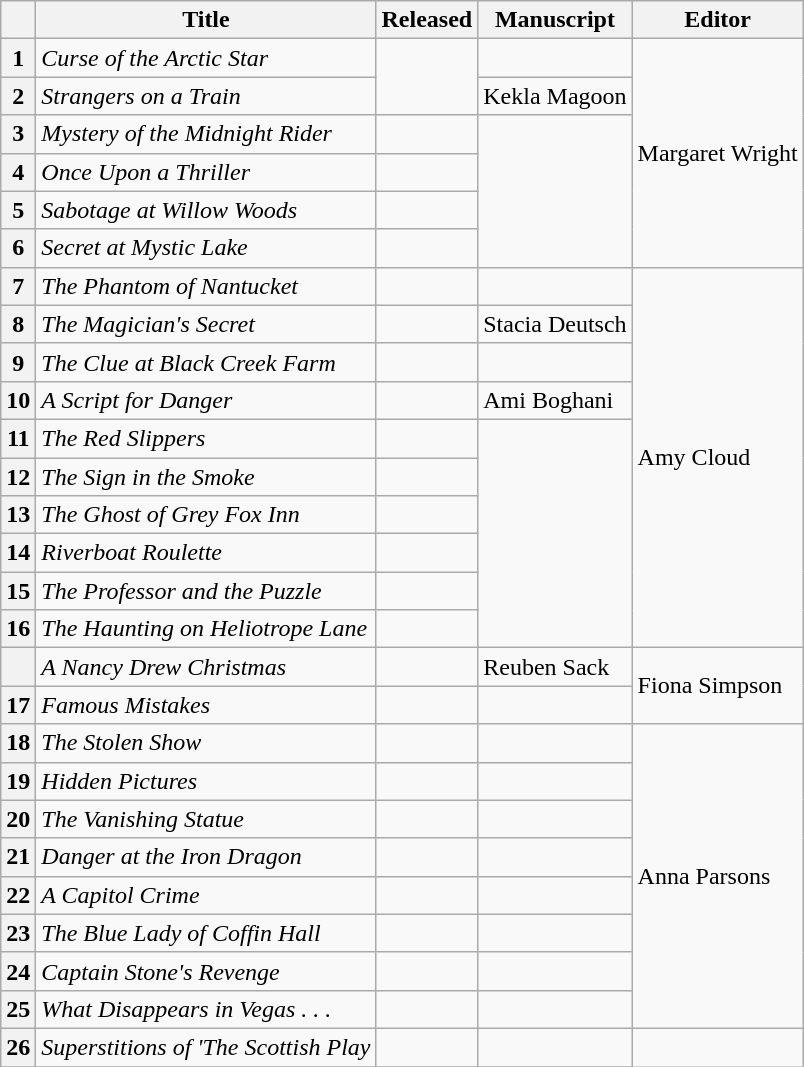<table class="wikitable">
<tr>
<th></th>
<th>Title</th>
<th>Released</th>
<th>Manuscript</th>
<th>Editor</th>
</tr>
<tr>
<th>1</th>
<td><em>Curse of the Arctic Star</em></td>
<td rowspan="2"></td>
<td></td>
<td rowspan="6">Margaret Wright</td>
</tr>
<tr>
<th>2</th>
<td><em>Strangers on a Train</em></td>
<td>Kekla Magoon</td>
</tr>
<tr>
<th>3</th>
<td><em>Mystery of the Midnight Rider</em></td>
<td></td>
</tr>
<tr>
<th>4</th>
<td><em>Once Upon a Thriller</em></td>
<td></td>
</tr>
<tr>
<th>5</th>
<td><em>Sabotage at Willow Woods</em></td>
<td></td>
</tr>
<tr>
<th>6</th>
<td><em>Secret at Mystic Lake</em></td>
<td></td>
</tr>
<tr>
<th>7</th>
<td><em>The Phantom of Nantucket</em></td>
<td></td>
<td></td>
<td rowspan="10">Amy Cloud</td>
</tr>
<tr>
<th>8</th>
<td><em>The Magician's Secret</em></td>
<td></td>
<td>Stacia Deutsch</td>
</tr>
<tr>
<th>9</th>
<td><em>The Clue at Black Creek Farm</em></td>
<td></td>
</tr>
<tr>
<th>10</th>
<td><em>A Script for Danger</em></td>
<td></td>
<td>Ami Boghani</td>
</tr>
<tr>
<th>11</th>
<td><em>The Red Slippers</em></td>
<td></td>
<td rowspan="6"></td>
</tr>
<tr>
<th>12</th>
<td><em>The Sign in the Smoke</em></td>
<td></td>
</tr>
<tr>
<th>13</th>
<td><em>The Ghost of Grey Fox Inn</em></td>
<td></td>
</tr>
<tr>
<th>14</th>
<td><em>Riverboat Roulette</em></td>
<td></td>
</tr>
<tr>
<th>15</th>
<td><em>The Professor and the Puzzle</em></td>
<td></td>
</tr>
<tr>
<th>16</th>
<td><em>The Haunting on Heliotrope Lane</em></td>
<td></td>
</tr>
<tr>
<th></th>
<td><em>A Nancy Drew Christmas</em></td>
<td></td>
<td>Reuben Sack</td>
<td rowspan="2">Fiona Simpson</td>
</tr>
<tr>
<th>17</th>
<td><em>Famous Mistakes</em></td>
<td></td>
</tr>
<tr>
<th>18</th>
<td><em>The Stolen Show</em></td>
<td></td>
<td></td>
<td rowspan="8">Anna Parsons</td>
</tr>
<tr>
<th>19</th>
<td><em>Hidden Pictures</em></td>
<td></td>
<td></td>
</tr>
<tr>
<th>20</th>
<td><em>The Vanishing Statue</em></td>
<td></td>
<td></td>
</tr>
<tr>
<th>21</th>
<td><em>Danger at the Iron Dragon</em></td>
<td></td>
<td></td>
</tr>
<tr>
<th>22</th>
<td><em>A Capitol Crime</em></td>
<td></td>
<td></td>
</tr>
<tr>
<th>23</th>
<td><em>The Blue Lady of Coffin Hall</em></td>
<td></td>
<td></td>
</tr>
<tr>
<th>24</th>
<td><em>Captain Stone's Revenge</em></td>
<td></td>
<td></td>
</tr>
<tr>
<th>25</th>
<td><em>What Disappears in Vegas . . .</em></td>
<td></td>
<td></td>
</tr>
<tr>
<th>26</th>
<td><em>Superstitions of 'The Scottish Play<strong></td>
<td></td>
<td></td>
</tr>
<tr>
</tr>
</table>
